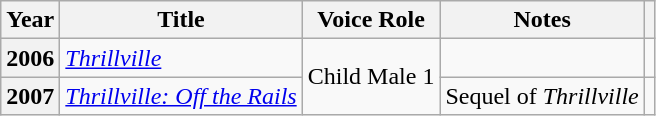<table class="wikitable plainrowheaders sortable" style="margin-right: 0;">
<tr>
<th scope="col">Year</th>
<th scope="col">Title</th>
<th scope="col">Voice Role</th>
<th scope="col" class="unsortable">Notes</th>
<th scope="col" class="unsortable"></th>
</tr>
<tr>
<th scope="row">2006</th>
<td><em><a href='#'>Thrillville</a></em></td>
<td rowspan="2" scope="row">Child Male 1</td>
<td></td>
<td style="text-align: center;"></td>
</tr>
<tr>
<th scope="row">2007</th>
<td><em><a href='#'>Thrillville: Off the Rails</a></em></td>
<td>Sequel of <em>Thrillville</em></td>
<td style="text-align: center;"></td>
</tr>
</table>
